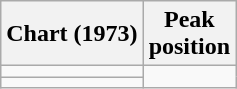<table class="wikitable">
<tr>
<th align="left">Chart (1973)</th>
<th align="left">Peak<br>position</th>
</tr>
<tr>
<td></td>
</tr>
<tr>
<td></td>
</tr>
</table>
